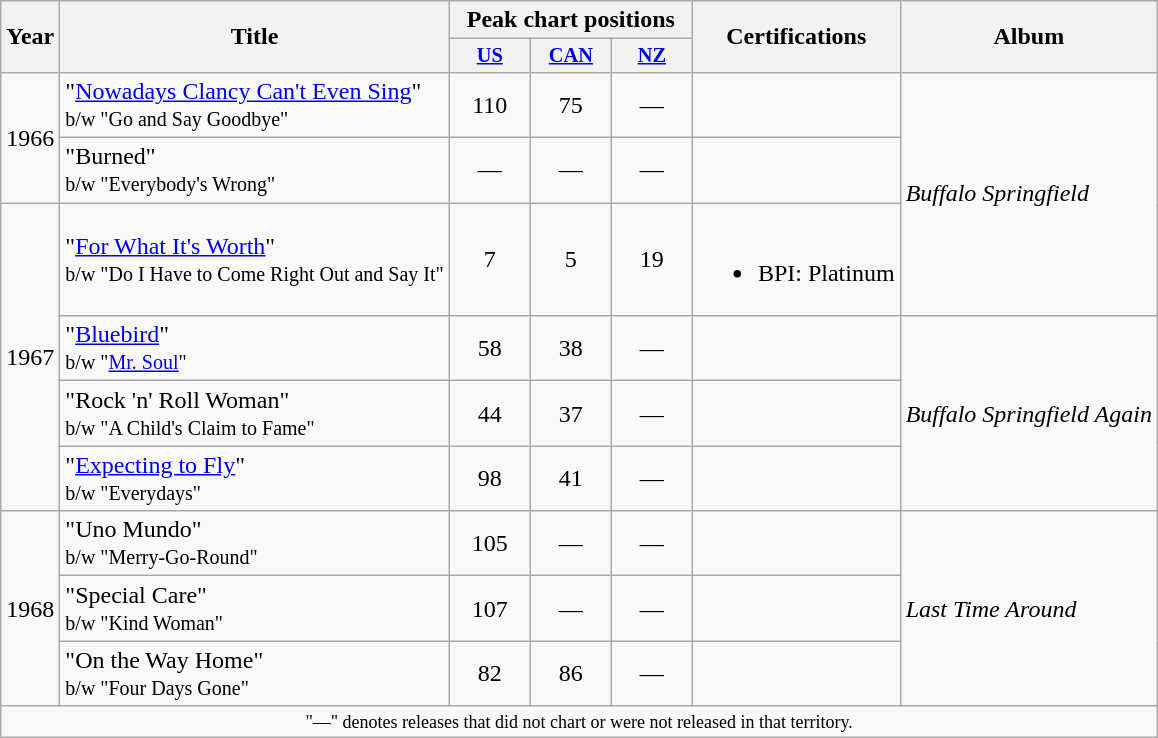<table class="wikitable">
<tr>
<th scope="col" rowspan="2">Year</th>
<th scope="col" rowspan="2">Title</th>
<th scope="col" colspan="3">Peak chart positions</th>
<th scope="col" rowspan="2">Certifications</th>
<th scope="col" rowspan="2">Album</th>
</tr>
<tr>
<th style="width: 3.5em; font-size: 85%;"><a href='#'>US</a><br></th>
<th style="width: 3.5em; font-size: 85%;"><a href='#'>CAN</a><br></th>
<th style="width: 3.5em; font-size: 85%;"><a href='#'>NZ</a><br></th>
</tr>
<tr>
<td rowspan="2">1966</td>
<td>"<a href='#'>Nowadays Clancy Can't Even Sing</a>"<br><small>b/w "Go and Say Goodbye"</small></td>
<td style="text-align: center;">110</td>
<td style="text-align: center;">75</td>
<td style="text-align: center;">—</td>
<td></td>
<td rowspan="3"><em>Buffalo Springfield</em></td>
</tr>
<tr>
<td>"Burned"<br><small>b/w "Everybody's Wrong"</small></td>
<td style="text-align: center;">—</td>
<td style="text-align: center;">—</td>
<td style="text-align: center;">—</td>
<td></td>
</tr>
<tr>
<td rowspan="4">1967</td>
<td>"<a href='#'>For What It's Worth</a>"<br><small>b/w "Do I Have to Come Right Out and Say It"</small></td>
<td style="text-align: center;">7</td>
<td style="text-align: center;">5</td>
<td style="text-align: center;">19</td>
<td><br><ul><li>BPI: Platinum</li></ul></td>
</tr>
<tr>
<td>"<a href='#'>Bluebird</a>"<br><small>b/w "<a href='#'>Mr. Soul</a>"</small></td>
<td style="text-align: center;">58</td>
<td style="text-align: center;">38</td>
<td style="text-align: center;">—</td>
<td></td>
<td rowspan="3"><em>Buffalo Springfield Again</em></td>
</tr>
<tr>
<td>"Rock 'n' Roll Woman"<br><small>b/w "A Child's Claim to Fame"</small></td>
<td style="text-align: center;">44</td>
<td style="text-align: center;">37</td>
<td style="text-align: center;">—</td>
<td></td>
</tr>
<tr>
<td>"<a href='#'>Expecting to Fly</a>"<br><small>b/w "Everydays"</small></td>
<td style="text-align: center;">98</td>
<td style="text-align: center;">41</td>
<td style="text-align: center;">—</td>
<td></td>
</tr>
<tr>
<td rowspan="3">1968</td>
<td>"Uno Mundo"<br><small>b/w "Merry-Go-Round"</small></td>
<td style="text-align: center;">105</td>
<td style="text-align: center;">—</td>
<td style="text-align: center;">—</td>
<td></td>
<td rowspan="3"><em>Last Time Around</em></td>
</tr>
<tr>
<td>"Special Care"<br><small>b/w "Kind Woman"</small></td>
<td style="text-align: center;">107</td>
<td style="text-align: center;">—</td>
<td style="text-align: center;">—</td>
<td></td>
</tr>
<tr>
<td>"On the Way Home"<br><small>b/w "Four Days Gone"</small></td>
<td style="text-align: center;">82</td>
<td style="text-align: center;">86</td>
<td style="text-align: center;">—</td>
<td></td>
</tr>
<tr>
<td colspan="7" style="text-align:center; font-size:9pt;">"—" denotes releases that did not chart or were not released in that territory.</td>
</tr>
</table>
